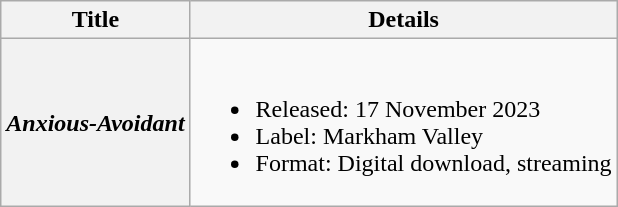<table class="wikitable plainrowheaders">
<tr>
<th scope="col">Title</th>
<th scope="col">Details</th>
</tr>
<tr>
<th scope="row"><em>Anxious-Avoidant</em></th>
<td><br><ul><li>Released: 17 November 2023</li><li>Label: Markham Valley</li><li>Format: Digital download, streaming</li></ul></td>
</tr>
</table>
